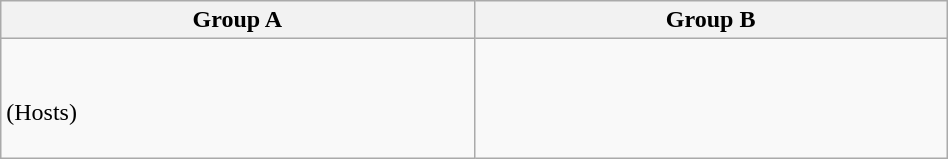<table class="wikitable" width=50%>
<tr>
<th width=20%>Group A</th>
<th width=20%>Group B</th>
</tr>
<tr>
<td><br> <br>
 (Hosts) <br>
 <br></td>
<td><br> <br>
 <br>
 <br></td>
</tr>
</table>
